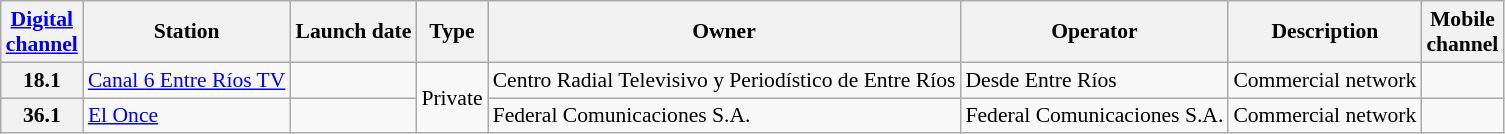<table class="wikitable sortable" style="font-size: 90%;">
<tr>
<th><a href='#'>Digital<br>channel</a></th>
<th>Station</th>
<th>Launch date</th>
<th>Type</th>
<th>Owner</th>
<th>Operator</th>
<th>Description</th>
<th>Mobile<br>channel</th>
</tr>
<tr>
<th>18.1</th>
<td><a href='#'>Canal 6 Entre Ríos TV</a></td>
<td></td>
<td rowspan="2">Private</td>
<td>Centro Radial Televisivo y Periodístico de Entre Ríos</td>
<td>Desde Entre Ríos</td>
<td>Commercial network</td>
<td></td>
</tr>
<tr>
<th>36.1</th>
<td><a href='#'>El Once</a></td>
<td></td>
<td>Federal Comunicaciones S.A.</td>
<td>Federal Comunicaciones S.A.</td>
<td>Commercial network</td>
<td></td>
</tr>
</table>
